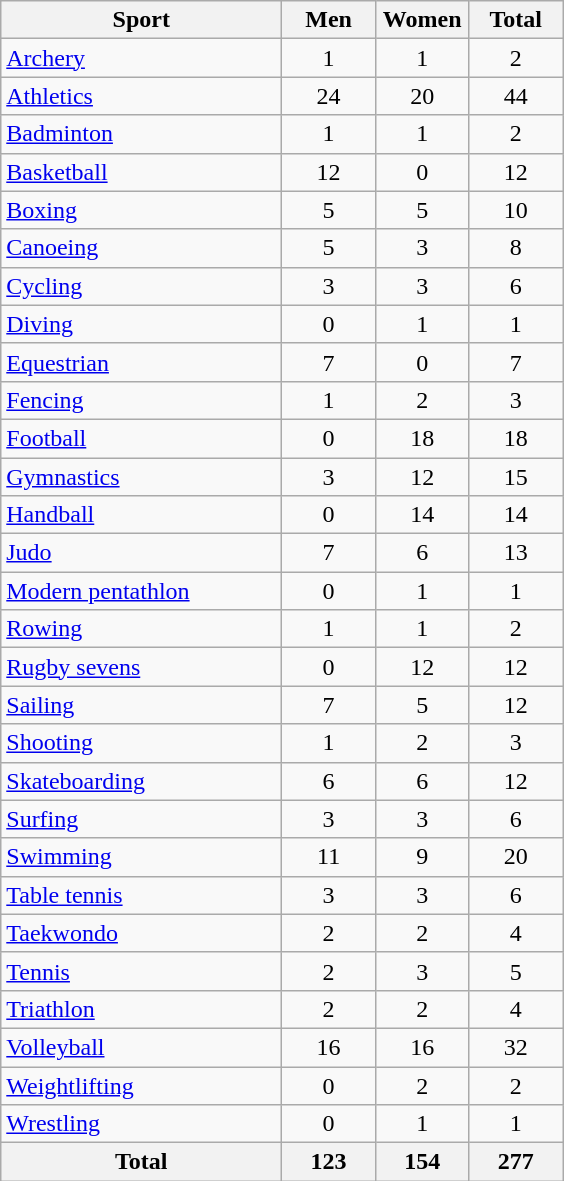<table class="wikitable sortable" style="text-align:center;">
<tr>
<th width=180>Sport</th>
<th width=55>Men</th>
<th width=55>Women</th>
<th width=55>Total</th>
</tr>
<tr>
<td align=left><a href='#'>Archery</a></td>
<td>1</td>
<td>1</td>
<td>2</td>
</tr>
<tr>
<td align=left><a href='#'>Athletics</a></td>
<td>24</td>
<td>20</td>
<td>44</td>
</tr>
<tr>
<td align=left><a href='#'>Badminton</a></td>
<td>1</td>
<td>1</td>
<td>2</td>
</tr>
<tr>
<td align=left><a href='#'>Basketball</a></td>
<td>12</td>
<td>0</td>
<td>12</td>
</tr>
<tr>
<td align=left><a href='#'>Boxing</a></td>
<td>5</td>
<td>5</td>
<td>10</td>
</tr>
<tr>
<td align=left><a href='#'>Canoeing</a></td>
<td>5</td>
<td>3</td>
<td>8</td>
</tr>
<tr>
<td align=left><a href='#'>Cycling</a></td>
<td>3</td>
<td>3</td>
<td>6</td>
</tr>
<tr>
<td align=left><a href='#'>Diving</a></td>
<td>0</td>
<td>1</td>
<td>1</td>
</tr>
<tr>
<td align=left><a href='#'>Equestrian</a></td>
<td>7</td>
<td>0</td>
<td>7</td>
</tr>
<tr>
<td align=left><a href='#'>Fencing</a></td>
<td>1</td>
<td>2</td>
<td>3</td>
</tr>
<tr>
<td align=left><a href='#'>Football</a></td>
<td>0</td>
<td>18</td>
<td>18</td>
</tr>
<tr>
<td align=left><a href='#'>Gymnastics</a></td>
<td>3</td>
<td>12</td>
<td>15</td>
</tr>
<tr>
<td align=left><a href='#'>Handball</a></td>
<td>0</td>
<td>14</td>
<td>14</td>
</tr>
<tr>
<td align=left><a href='#'>Judo</a></td>
<td>7</td>
<td>6</td>
<td>13</td>
</tr>
<tr>
<td align=left><a href='#'>Modern pentathlon</a></td>
<td>0</td>
<td>1</td>
<td>1</td>
</tr>
<tr>
<td align=left><a href='#'>Rowing</a></td>
<td>1</td>
<td>1</td>
<td>2</td>
</tr>
<tr>
<td align=left><a href='#'>Rugby sevens</a></td>
<td>0</td>
<td>12</td>
<td>12</td>
</tr>
<tr>
<td align=left><a href='#'>Sailing</a></td>
<td>7</td>
<td>5</td>
<td>12</td>
</tr>
<tr>
<td align=left><a href='#'>Shooting</a></td>
<td>1</td>
<td>2</td>
<td>3</td>
</tr>
<tr>
<td align=left><a href='#'>Skateboarding</a></td>
<td>6</td>
<td>6</td>
<td>12</td>
</tr>
<tr>
<td align=left><a href='#'>Surfing</a></td>
<td>3</td>
<td>3</td>
<td>6</td>
</tr>
<tr>
<td align=left><a href='#'>Swimming</a></td>
<td>11</td>
<td>9</td>
<td>20</td>
</tr>
<tr>
<td align=left><a href='#'>Table tennis</a></td>
<td>3</td>
<td>3</td>
<td>6</td>
</tr>
<tr>
<td align=left><a href='#'>Taekwondo</a></td>
<td>2</td>
<td>2</td>
<td>4</td>
</tr>
<tr>
<td align=left><a href='#'>Tennis</a></td>
<td>2</td>
<td>3</td>
<td>5</td>
</tr>
<tr>
<td align=left><a href='#'>Triathlon</a></td>
<td>2</td>
<td>2</td>
<td>4</td>
</tr>
<tr>
<td align=left><a href='#'>Volleyball</a></td>
<td>16</td>
<td>16</td>
<td>32</td>
</tr>
<tr>
<td align=left><a href='#'>Weightlifting</a></td>
<td>0</td>
<td>2</td>
<td>2</td>
</tr>
<tr>
<td align=left><a href='#'>Wrestling</a></td>
<td>0</td>
<td>1</td>
<td>1</td>
</tr>
<tr>
<th>Total</th>
<th>123</th>
<th>154</th>
<th>277</th>
</tr>
</table>
